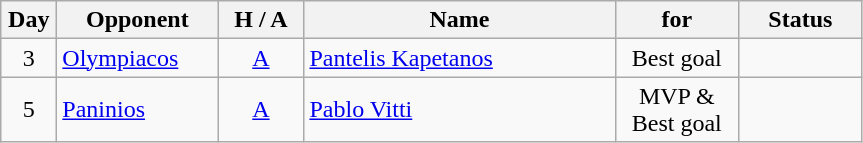<table class="wikitable" style="text-align: left">
<tr>
<th width="030">Day</th>
<th width="100">Opponent</th>
<th width="050">H / A</th>
<th width="200">Name</th>
<th width="075">for</th>
<th width="075">Status</th>
</tr>
<tr>
<td style="text-align: center">3</td>
<td><a href='#'>Olympiacos</a></td>
<td style="text-align: center"><a href='#'>A</a></td>
<td> <a href='#'>Pantelis Kapetanos</a></td>
<td style="text-align: center">Best goal</td>
<td></td>
</tr>
<tr>
<td style="text-align: center">5</td>
<td><a href='#'>Paninios</a></td>
<td style="text-align: center"><a href='#'>A</a></td>
<td> <a href='#'>Pablo Vitti</a></td>
<td style="text-align: center">MVP & Best goal</td>
<td></td>
</tr>
</table>
